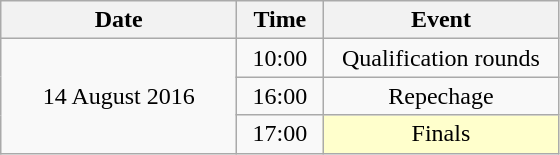<table class = "wikitable" style="text-align:center;">
<tr>
<th width=150>Date</th>
<th width=50>Time</th>
<th width=150>Event</th>
</tr>
<tr>
<td rowspan=3>14 August 2016</td>
<td>10:00</td>
<td>Qualification rounds</td>
</tr>
<tr>
<td>16:00</td>
<td>Repechage</td>
</tr>
<tr>
<td>17:00</td>
<td bgcolor=ffffcc>Finals</td>
</tr>
</table>
